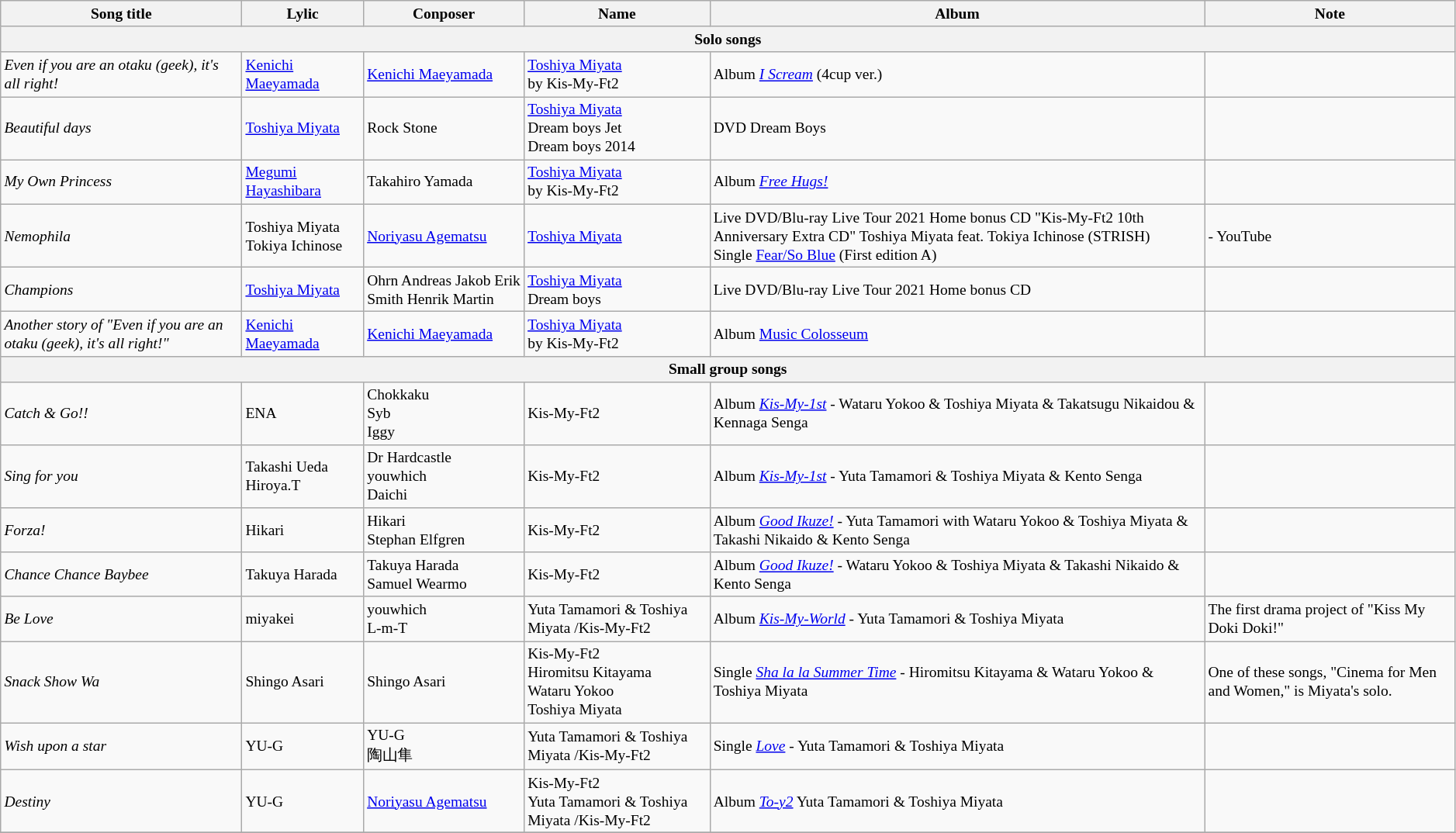<table class="wikitable sortable" style="font-size:small">
<tr>
<th>Song title</th>
<th>Lylic</th>
<th>Conposer</th>
<th>Name</th>
<th>Album</th>
<th>Note</th>
</tr>
<tr>
<th colspan="7">Solo songs</th>
</tr>
<tr>
<td><em>Even if you are an otaku (geek), it's all right!</em></td>
<td><a href='#'>Kenichi Maeyamada</a></td>
<td><a href='#'>Kenichi Maeyamada</a></td>
<td><a href='#'>Toshiya Miyata</a><br>by Kis-My-Ft2</td>
<td>Album <em><a href='#'>I Scream</a></em> (4cup ver.)</td>
<td></td>
</tr>
<tr>
<td><em>Beautiful days</em></td>
<td><a href='#'>Toshiya Miyata</a></td>
<td>Rock Stone</td>
<td><a href='#'>Toshiya Miyata</a><br>Dream boys Jet<br>Dream boys 2014</td>
<td>DVD Dream Boys</td>
<td></td>
</tr>
<tr>
<td><em>My Own Princess</em></td>
<td><a href='#'>Megumi Hayashibara</a></td>
<td>Takahiro Yamada</td>
<td><a href='#'>Toshiya Miyata</a><br>by Kis-My-Ft2</td>
<td>Album <em><a href='#'>Free Hugs!</a></em></td>
<td></td>
</tr>
<tr>
<td><em>Nemophila</em></td>
<td style="white-space:nowrap">Toshiya Miyata<br>Tokiya Ichinose</td>
<td><a href='#'>Noriyasu Agematsu</a></td>
<td><a href='#'>Toshiya Miyata</a></td>
<td>Live DVD/Blu-ray Live Tour 2021 Home bonus CD "Kis-My-Ft2 10th Anniversary Extra CD" Toshiya Miyata feat. Tokiya Ichinose (STRISH) <br>Single <a href='#'>Fear/So Blue</a> (First edition A)</td>
<td> - YouTube</td>
</tr>
<tr>
<td><em>Champions</em></td>
<td><a href='#'>Toshiya Miyata</a></td>
<td style="white-space:nowrap">Ohrn Andreas Jakob Erik<br>Smith Henrik Martin</td>
<td><a href='#'>Toshiya Miyata</a><br>Dream boys</td>
<td>Live DVD/Blu-ray Live Tour 2021 Home bonus CD</td>
<td></td>
</tr>
<tr>
<td><em>Another story of "Even if you are an otaku (geek), it's all right!"</em></td>
<td><a href='#'>Kenichi Maeyamada</a></td>
<td><a href='#'>Kenichi Maeyamada</a></td>
<td><a href='#'>Toshiya Miyata</a><br>by Kis-My-Ft2</td>
<td>Album <a href='#'>Music Colosseum</a></td>
<td></td>
</tr>
<tr>
<th colspan="7">Small group songs</th>
</tr>
<tr>
<td><em>Catch & Go!!</em></td>
<td>ENA</td>
<td>Chokkaku<br>Syb<br>Iggy</td>
<td>Kis-My-Ft2</td>
<td>Album <em><a href='#'>Kis-My-1st</a></em> - Wataru Yokoo & Toshiya Miyata & Takatsugu Nikaidou & Kennaga Senga</td>
<td></td>
</tr>
<tr>
<td><em>Sing for you</em></td>
<td>Takashi Ueda<br>Hiroya.T</td>
<td>Dr Hardcastle<br>youwhich<br>Daichi</td>
<td>Kis-My-Ft2</td>
<td>Album <em><a href='#'>Kis-My-1st</a></em> - Yuta Tamamori & Toshiya Miyata & Kento Senga</td>
<td></td>
</tr>
<tr>
<td><em>Forza!</em></td>
<td>Hikari</td>
<td>Hikari<br>Stephan Elfgren</td>
<td>Kis-My-Ft2</td>
<td>Album <em><a href='#'>Good Ikuze!</a></em> - Yuta Tamamori with Wataru Yokoo & Toshiya Miyata & Takashi Nikaido & Kento Senga</td>
<td></td>
</tr>
<tr>
<td><em>Chance Chance Baybee</em></td>
<td>Takuya Harada</td>
<td>Takuya Harada<br>Samuel Wearmo</td>
<td>Kis-My-Ft2</td>
<td>Album <em><a href='#'>Good Ikuze!</a></em> - Wataru Yokoo & Toshiya Miyata & Takashi Nikaido & Kento Senga</td>
<td></td>
</tr>
<tr>
<td><em>Be Love</em></td>
<td>miyakei</td>
<td>youwhich<br>L-m-T</td>
<td>Yuta Tamamori & Toshiya Miyata /Kis-My-Ft2</td>
<td>Album <em><a href='#'>Kis-My-World</a></em> - Yuta Tamamori & Toshiya Miyata</td>
<td>The first drama project of "Kiss My Doki Doki!" </td>
</tr>
<tr>
<td><em>Snack Show Wa</em></td>
<td>Shingo Asari</td>
<td>Shingo Asari</td>
<td>Kis-My-Ft2<br>Hiromitsu Kitayama<br>Wataru Yokoo<br>Toshiya Miyata</td>
<td>Single <em><a href='#'>Sha la la Summer Time</a></em> - Hiromitsu Kitayama & Wataru Yokoo & Toshiya Miyata</td>
<td>One of these songs, "Cinema for Men and Women," is Miyata's solo.</td>
</tr>
<tr>
<td><em>Wish upon a star</em></td>
<td>YU-G</td>
<td>YU-G<br>陶山隼</td>
<td>Yuta Tamamori & Toshiya Miyata /Kis-My-Ft2</td>
<td>Single <em><a href='#'>Love</a></em> - Yuta Tamamori & Toshiya Miyata</td>
<td></td>
</tr>
<tr>
<td><em>Destiny</em></td>
<td>YU-G</td>
<td><a href='#'>Noriyasu Agematsu</a></td>
<td>Kis-My-Ft2<br>Yuta Tamamori & Toshiya Miyata /Kis-My-Ft2</td>
<td>Album <em><a href='#'>To-y2</a></em> Yuta Tamamori & Toshiya Miyata</td>
<td></td>
</tr>
<tr>
</tr>
</table>
